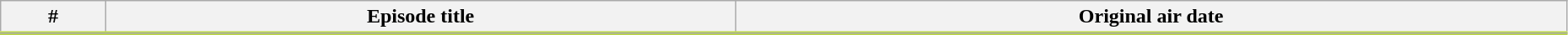<table class="wikitable" width="98%" style="background:#FFF;">
<tr style="border-bottom:3px solid #bcd843">
<th>#</th>
<th>Episode title</th>
<th>Original air date</th>
</tr>
<tr>
</tr>
</table>
